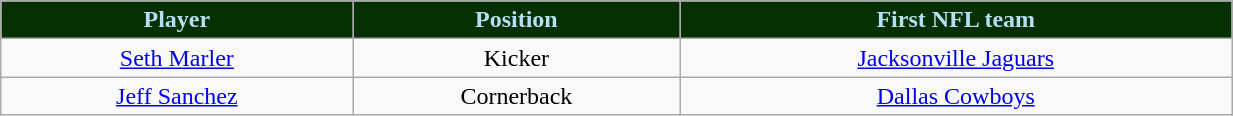<table class="wikitable" width="65%">
<tr align="center" style="background:#063003;color:#B6DFF4;">
<td><strong>Player</strong></td>
<td><strong>Position</strong></td>
<td><strong>First NFL team</strong></td>
</tr>
<tr align="center" bgcolor="">
<td><a href='#'>Seth Marler</a></td>
<td>Kicker</td>
<td><a href='#'>Jacksonville Jaguars</a></td>
</tr>
<tr align="center" bgcolor="">
<td><a href='#'>Jeff Sanchez</a></td>
<td>Cornerback</td>
<td><a href='#'>Dallas Cowboys</a></td>
</tr>
</table>
